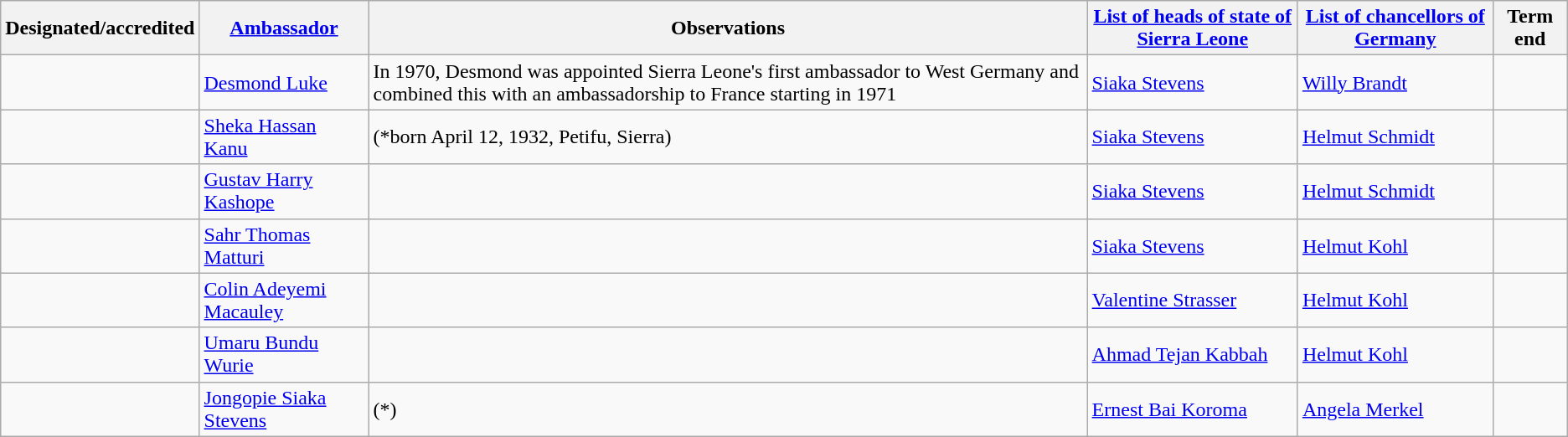<table class="wikitable sortable">
<tr>
<th>Designated/accredited</th>
<th><a href='#'>Ambassador</a></th>
<th>Observations</th>
<th><a href='#'>List of heads of state of Sierra Leone</a></th>
<th><a href='#'>List of chancellors of Germany</a></th>
<th>Term end</th>
</tr>
<tr>
<td></td>
<td><a href='#'>Desmond Luke</a></td>
<td>In 1970, Desmond was appointed Sierra Leone's first ambassador to West Germany and combined this with an ambassadorship to France starting in 1971</td>
<td><a href='#'>Siaka Stevens</a></td>
<td><a href='#'>Willy Brandt</a></td>
<td></td>
</tr>
<tr>
<td></td>
<td><a href='#'>Sheka Hassan Kanu</a></td>
<td>(*born April 12, 1932, Petifu, Sierra)</td>
<td><a href='#'>Siaka Stevens</a></td>
<td><a href='#'>Helmut Schmidt</a></td>
<td></td>
</tr>
<tr>
<td></td>
<td><a href='#'>Gustav Harry Kashope</a></td>
<td></td>
<td><a href='#'>Siaka Stevens</a></td>
<td><a href='#'>Helmut Schmidt</a></td>
<td></td>
</tr>
<tr>
<td></td>
<td><a href='#'>Sahr Thomas Matturi</a></td>
<td></td>
<td><a href='#'>Siaka Stevens</a></td>
<td><a href='#'>Helmut Kohl</a></td>
<td></td>
</tr>
<tr>
<td></td>
<td><a href='#'>Colin Adeyemi Macauley</a></td>
<td></td>
<td><a href='#'>Valentine Strasser</a></td>
<td><a href='#'>Helmut Kohl</a></td>
<td></td>
</tr>
<tr>
<td></td>
<td><a href='#'>Umaru Bundu Wurie</a></td>
<td></td>
<td><a href='#'>Ahmad Tejan Kabbah</a></td>
<td><a href='#'>Helmut Kohl</a></td>
<td></td>
</tr>
<tr>
<td></td>
<td><a href='#'>Jongopie Siaka Stevens</a></td>
<td>(*)</td>
<td><a href='#'>Ernest Bai Koroma</a></td>
<td><a href='#'>Angela Merkel</a></td>
<td></td>
</tr>
</table>
